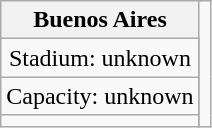<table class="wikitable" style="text-align:center">
<tr>
<th colspan="2">Buenos Aires</th>
<td rowspan=4></td>
</tr>
<tr>
<td>Stadium: unknown</td>
</tr>
<tr>
<td>Capacity: unknown</td>
</tr>
<tr>
<td></td>
</tr>
</table>
